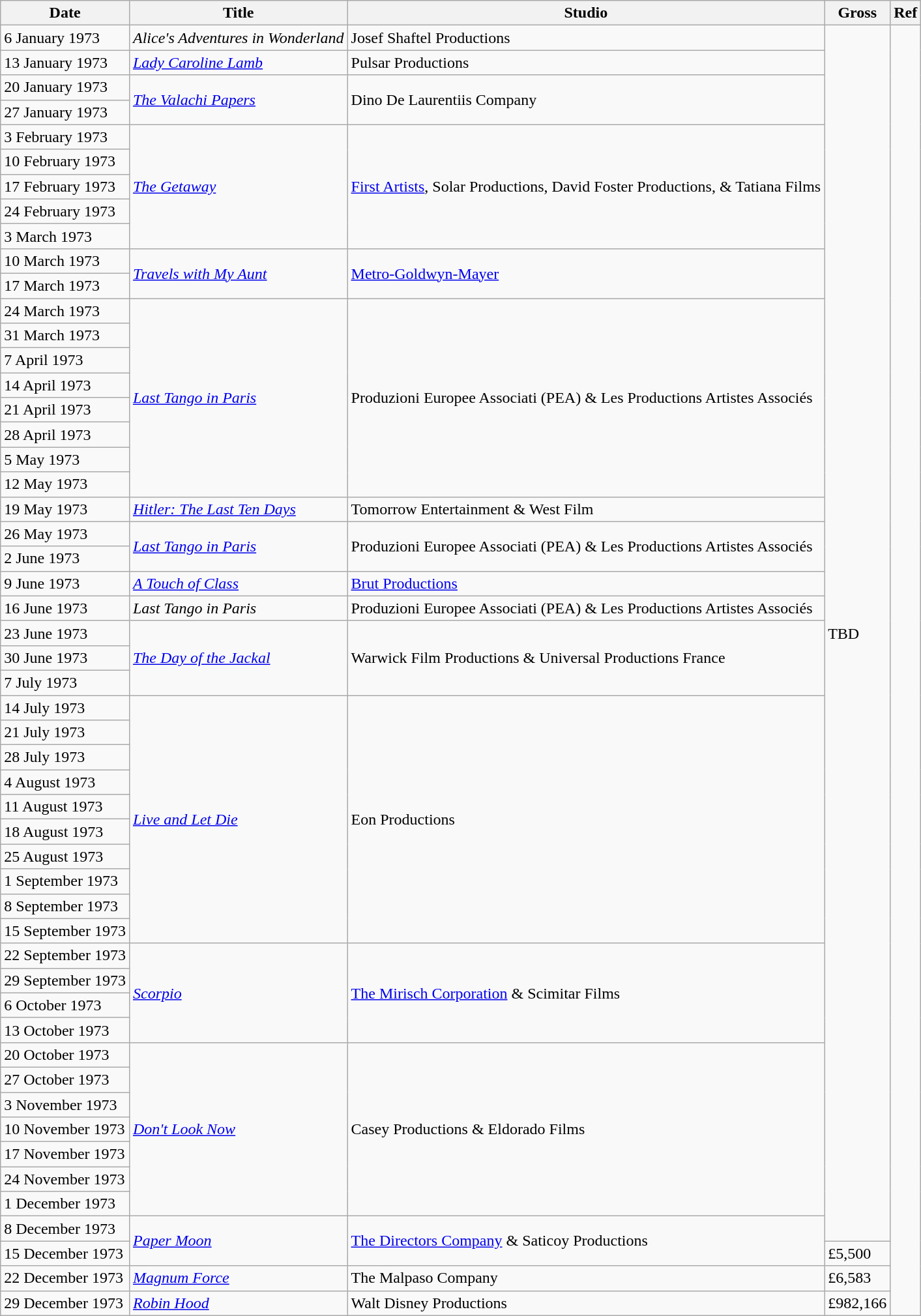<table class="wikitable sortable">
<tr>
<th scope="col">Date</th>
<th scope="col">Title</th>
<th scope="col">Studio</th>
<th scope="col">Gross</th>
<th scope="col">Ref</th>
</tr>
<tr>
<td>6 January 1973</td>
<td><em>Alice's Adventures in Wonderland</em></td>
<td>Josef Shaftel Productions</td>
<td rowspan="49">TBD</td>
<td rowspan="52"></td>
</tr>
<tr>
<td>13 January 1973</td>
<td><a href='#'><em>Lady Caroline Lamb</em></a></td>
<td>Pulsar Productions</td>
</tr>
<tr>
<td>20 January 1973</td>
<td rowspan="2"><em><a href='#'>The Valachi Papers</a></em></td>
<td rowspan="2">Dino De Laurentiis Company</td>
</tr>
<tr>
<td>27 January 1973</td>
</tr>
<tr>
<td>3 February 1973</td>
<td rowspan="5"><em><a href='#'>The Getaway</a></em></td>
<td rowspan="5"><a href='#'>First Artists</a>, Solar Productions, David Foster Productions, & Tatiana Films</td>
</tr>
<tr>
<td>10 February 1973</td>
</tr>
<tr>
<td>17 February 1973</td>
</tr>
<tr>
<td>24 February 1973</td>
</tr>
<tr>
<td>3 March 1973</td>
</tr>
<tr>
<td>10 March 1973</td>
<td rowspan="2"><em><a href='#'>Travels with My Aunt</a></em></td>
<td rowspan="2"><a href='#'>Metro-Goldwyn-Mayer</a></td>
</tr>
<tr>
<td>17 March 1973</td>
</tr>
<tr>
<td>24 March 1973</td>
<td rowspan="8"><em><a href='#'>Last Tango in Paris</a></em></td>
<td rowspan="8">Produzioni Europee Associati (PEA) & Les Productions Artistes Associés</td>
</tr>
<tr>
<td>31 March 1973</td>
</tr>
<tr>
<td>7 April 1973</td>
</tr>
<tr>
<td>14 April 1973</td>
</tr>
<tr>
<td>21 April 1973</td>
</tr>
<tr>
<td>28 April 1973</td>
</tr>
<tr>
<td>5 May 1973</td>
</tr>
<tr>
<td>12 May 1973</td>
</tr>
<tr>
<td>19 May 1973</td>
<td><a href='#'><em>Hitler: The Last Ten Days</em></a></td>
<td>Tomorrow Entertainment & West Film</td>
</tr>
<tr>
<td>26 May 1973</td>
<td rowspan="2"><a href='#'><em>Last Tango in Paris</em></a></td>
<td rowspan="2">Produzioni Europee Associati (PEA) & Les Productions Artistes Associés</td>
</tr>
<tr>
<td>2 June 1973</td>
</tr>
<tr>
<td>9 June 1973</td>
<td><em><a href='#'>A Touch of Class</a></em></td>
<td><a href='#'>Brut Productions</a></td>
</tr>
<tr>
<td>16 June 1973</td>
<td><em>Last Tango in Paris</em></td>
<td>Produzioni Europee Associati (PEA) & Les Productions Artistes Associés</td>
</tr>
<tr>
<td>23 June 1973</td>
<td rowspan="3"><em><a href='#'>The Day of the Jackal</a></em></td>
<td rowspan="3">Warwick Film Productions & Universal Productions France</td>
</tr>
<tr>
<td>30 June 1973</td>
</tr>
<tr>
<td>7 July 1973</td>
</tr>
<tr>
<td>14 July 1973</td>
<td rowspan="10"><a href='#'><em>Live and Let Die</em></a></td>
<td rowspan="10">Eon Productions</td>
</tr>
<tr>
<td>21 July 1973</td>
</tr>
<tr>
<td>28 July 1973</td>
</tr>
<tr>
<td>4 August 1973</td>
</tr>
<tr>
<td>11 August 1973</td>
</tr>
<tr>
<td>18 August 1973</td>
</tr>
<tr>
<td>25 August 1973</td>
</tr>
<tr>
<td>1 September 1973</td>
</tr>
<tr>
<td>8 September 1973</td>
</tr>
<tr>
<td>15 September 1973</td>
</tr>
<tr>
<td>22 September 1973</td>
<td rowspan="4"><em><a href='#'>Scorpio</a></em></td>
<td rowspan="4"><a href='#'>The Mirisch Corporation</a> & Scimitar Films</td>
</tr>
<tr>
<td>29 September 1973</td>
</tr>
<tr>
<td>6 October 1973</td>
</tr>
<tr>
<td>13 October 1973</td>
</tr>
<tr>
<td>20 October 1973</td>
<td rowspan="7"><em><a href='#'>Don't Look Now</a></em></td>
<td rowspan="7">Casey Productions & Eldorado Films</td>
</tr>
<tr>
<td>27 October 1973</td>
</tr>
<tr>
<td>3 November 1973</td>
</tr>
<tr>
<td>10 November 1973</td>
</tr>
<tr>
<td>17 November 1973</td>
</tr>
<tr>
<td>24 November 1973</td>
</tr>
<tr>
<td>1 December 1973</td>
</tr>
<tr>
<td>8 December 1973</td>
<td rowspan="2"><em><a href='#'>Paper Moon</a></em></td>
<td rowspan="2"><a href='#'>The Directors Company</a> & Saticoy Productions</td>
</tr>
<tr>
<td>15 December 1973</td>
<td>£5,500</td>
</tr>
<tr>
<td>22 December 1973</td>
<td><em><a href='#'>Magnum Force</a></em></td>
<td>The Malpaso Company</td>
<td>£6,583</td>
</tr>
<tr>
<td>29 December 1973</td>
<td><em><a href='#'>Robin Hood</a></em></td>
<td>Walt Disney Productions</td>
<td>£982,166</td>
</tr>
</table>
